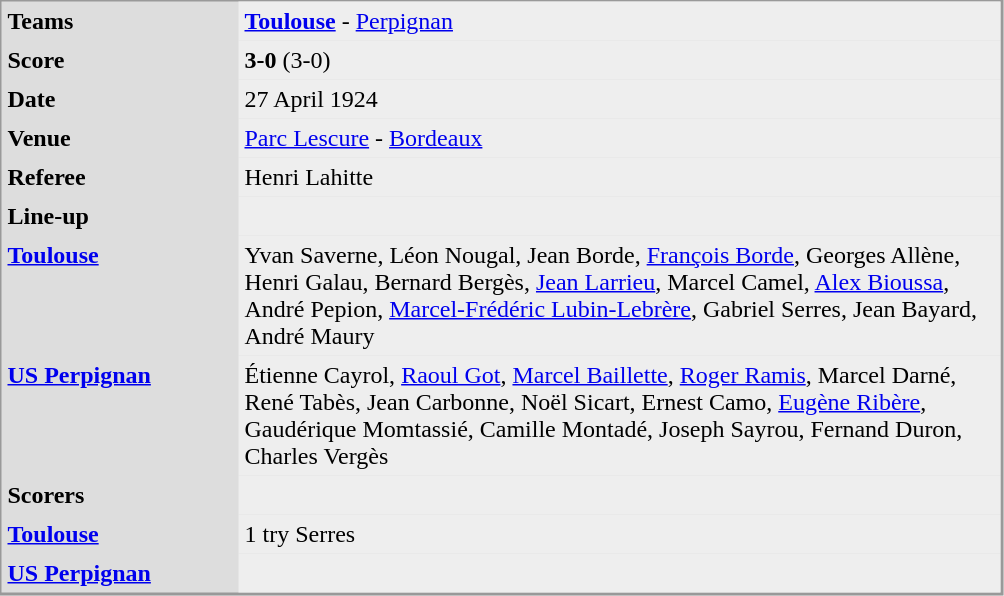<table align="left" cellpadding="4" cellspacing="0"  style="margin: 0 0 0 0; border: 1px solid #999; border-right-width: 2px; border-bottom-width: 2px; background-color: #DDDDDD">
<tr>
<td width="150" valign="top"><strong>Teams</strong></td>
<td width="500" bgcolor=#EEEEEE><strong><a href='#'>Toulouse</a></strong> - <a href='#'>Perpignan</a></td>
</tr>
<tr>
<td valign="top"><strong>Score</strong></td>
<td bgcolor=#EEEEEE><strong>3-0</strong> (3-0)</td>
</tr>
<tr>
<td valign="top"><strong>Date</strong></td>
<td bgcolor=#EEEEEE>27 April 1924</td>
</tr>
<tr>
<td valign="top"><strong>Venue</strong></td>
<td bgcolor=#EEEEEE><a href='#'>Parc Lescure</a> - <a href='#'>Bordeaux</a></td>
</tr>
<tr>
<td valign="top"><strong>Referee</strong></td>
<td bgcolor=#EEEEEE>Henri Lahitte</td>
</tr>
<tr>
<td valign="top"><strong>Line-up</strong></td>
<td bgcolor=#EEEEEE></td>
</tr>
<tr>
<td valign="top"><strong><a href='#'>Toulouse</a> </strong></td>
<td bgcolor=#EEEEEE>Yvan Saverne, Léon Nougal, Jean Borde, <a href='#'>François Borde</a>, Georges Allène, Henri Galau, Bernard Bergès, <a href='#'>Jean Larrieu</a>, Marcel Camel, <a href='#'>Alex Bioussa</a>, André Pepion, <a href='#'>Marcel-Frédéric Lubin-Lebrère</a>, Gabriel Serres, Jean Bayard, André Maury</td>
</tr>
<tr>
<td valign="top"><strong><a href='#'>US Perpignan</a> </strong></td>
<td bgcolor=#EEEEEE>Étienne Cayrol, <a href='#'>Raoul Got</a>, <a href='#'>Marcel Baillette</a>, <a href='#'>Roger Ramis</a>, Marcel Darné, René Tabès, Jean Carbonne, Noël Sicart, Ernest Camo, <a href='#'>Eugène Ribère</a>, Gaudérique Momtassié, Camille Montadé, Joseph Sayrou, Fernand Duron, Charles Vergès</td>
</tr>
<tr>
<td valign="top"><strong>Scorers</strong></td>
<td bgcolor=#EEEEEE></td>
</tr>
<tr>
<td valign="top"><strong><a href='#'>Toulouse</a>  </strong></td>
<td bgcolor=#EEEEEE>1 try Serres</td>
</tr>
<tr>
<td valign="top"><strong><a href='#'>US Perpignan</a> </strong></td>
<td bgcolor=#EEEEEE></td>
</tr>
</table>
